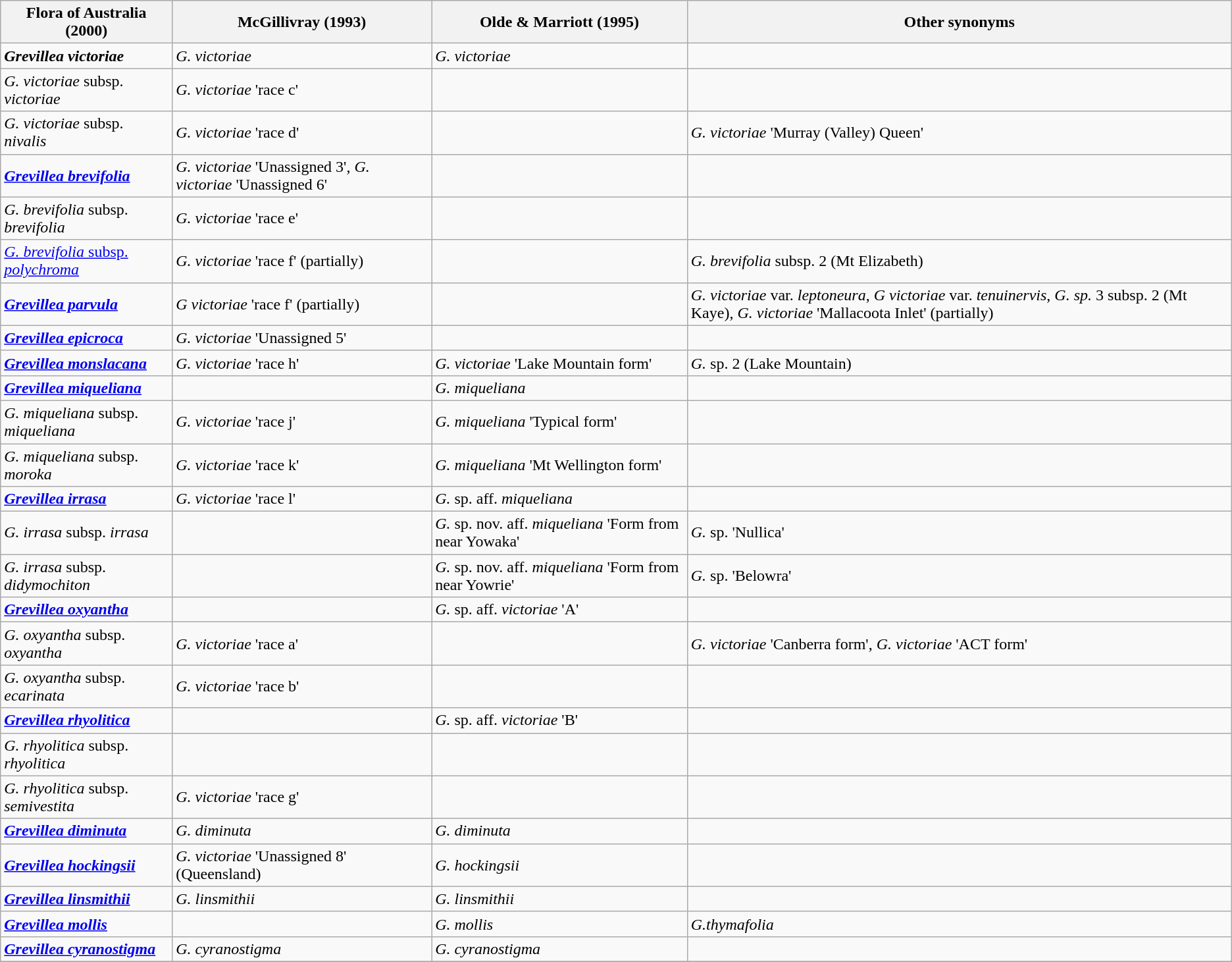<table class="wikitable">
<tr>
<th>Flora of Australia (2000)</th>
<th>McGillivray (1993)</th>
<th>Olde & Marriott (1995)</th>
<th>Other synonyms</th>
</tr>
<tr>
<td><strong><em>Grevillea victoriae</em></strong></td>
<td><em>G. victoriae</em></td>
<td><em>G. victoriae</em></td>
<td></td>
</tr>
<tr>
<td><em>G. victoriae</em> subsp. <em>victoriae</em></td>
<td><em>G. victoriae</em> 'race c'</td>
<td></td>
<td></td>
</tr>
<tr>
<td><em>G. victoriae</em> subsp. <em>nivalis</em></td>
<td><em>G. victoriae</em> 'race d'</td>
<td></td>
<td><em>G. victoriae</em> 'Murray (Valley) Queen'</td>
</tr>
<tr>
<td><strong><em><a href='#'>Grevillea brevifolia</a></em></strong></td>
<td><em>G. victoriae</em> 'Unassigned 3', <em>G. victoriae</em> 'Unassigned 6'</td>
<td></td>
<td></td>
</tr>
<tr>
<td><em>G. brevifolia</em> subsp. <em>brevifolia</em></td>
<td><em>G. victoriae</em> 'race e'</td>
<td></td>
<td></td>
</tr>
<tr>
<td><a href='#'><em>G. brevifolia</em> subsp. <em>polychroma</em></a></td>
<td><em>G. victoriae</em> 'race f' (partially)</td>
<td></td>
<td><em>G. brevifolia</em> subsp. 2 (Mt Elizabeth)</td>
</tr>
<tr>
<td><strong><em><a href='#'>Grevillea parvula</a></em></strong></td>
<td><em>G victoriae</em> 'race f' (partially)</td>
<td></td>
<td><em>G. victoriae</em> var. <em>leptoneura</em>, <em>G victoriae</em> var. <em>tenuinervis</em>, <em>G. sp.</em> 3 subsp. 2 (Mt Kaye), <em>G. victoriae</em> 'Mallacoota Inlet' (partially)</td>
</tr>
<tr>
<td><strong><em><a href='#'>Grevillea epicroca</a></em></strong></td>
<td><em>G. victoriae</em> 'Unassigned 5'</td>
<td></td>
<td></td>
</tr>
<tr>
<td><strong><em><a href='#'>Grevillea monslacana</a></em></strong></td>
<td><em>G. victoriae</em> 'race h'</td>
<td><em>G. victoriae</em> 'Lake Mountain form'</td>
<td><em>G.</em> sp. 2 (Lake Mountain)</td>
</tr>
<tr>
<td><strong><em><a href='#'>Grevillea miqueliana</a></em></strong></td>
<td></td>
<td><em>G. miqueliana</em></td>
<td></td>
</tr>
<tr>
<td><em>G. miqueliana</em> subsp. <em>miqueliana</em></td>
<td><em>G. victoriae</em> 'race j'</td>
<td><em>G. miqueliana</em> 'Typical form'</td>
<td></td>
</tr>
<tr>
<td><em>G. miqueliana</em> subsp. <em>moroka</em></td>
<td><em>G. victoriae</em> 'race k'</td>
<td><em>G. miqueliana</em> 'Mt Wellington form'</td>
<td></td>
</tr>
<tr>
<td><strong><em><a href='#'>Grevillea irrasa</a></em></strong></td>
<td><em>G. victoriae</em> 'race l'</td>
<td><em>G.</em> sp. aff. <em>miqueliana</em></td>
<td></td>
</tr>
<tr>
<td><em>G. irrasa</em> subsp. <em>irrasa</em></td>
<td></td>
<td><em>G.</em> sp. nov. aff. <em>miqueliana</em> 'Form from near Yowaka'</td>
<td><em>G.</em> sp. 'Nullica'</td>
</tr>
<tr>
<td><em>G. irrasa</em> subsp. <em>didymochiton</em></td>
<td></td>
<td><em>G.</em> sp. nov. aff. <em>miqueliana</em> 'Form from near Yowrie'</td>
<td><em>G.</em> sp. 'Belowra'</td>
</tr>
<tr>
<td><strong><em><a href='#'>Grevillea oxyantha</a></em></strong></td>
<td></td>
<td><em>G.</em> sp. aff. <em>victoriae</em> 'A'</td>
<td></td>
</tr>
<tr>
<td><em>G. oxyantha</em> subsp. <em>oxyantha</em></td>
<td><em>G. victoriae</em> 'race a'</td>
<td></td>
<td><em>G. victoriae</em> 'Canberra form', <em>G. victoriae</em> 'ACT form'</td>
</tr>
<tr>
<td><em>G. oxyantha</em> subsp. <em>ecarinata</em></td>
<td><em>G. victoriae</em> 'race b'</td>
<td></td>
<td></td>
</tr>
<tr>
<td><strong><em><a href='#'>Grevillea rhyolitica</a></em></strong></td>
<td></td>
<td><em>G.</em> sp. aff. <em>victoriae</em> 'B'</td>
<td></td>
</tr>
<tr>
<td><em>G. rhyolitica</em> subsp. <em>rhyolitica</em></td>
<td></td>
<td></td>
<td></td>
</tr>
<tr>
<td><em>G. rhyolitica</em> subsp. <em>semivestita</em></td>
<td><em>G. victoriae</em> 'race g'</td>
<td></td>
<td></td>
</tr>
<tr>
<td><strong><em><a href='#'>Grevillea diminuta</a></em></strong></td>
<td><em>G. diminuta</em></td>
<td><em>G. diminuta</em></td>
<td></td>
</tr>
<tr>
<td><strong><em><a href='#'>Grevillea hockingsii</a></em></strong></td>
<td><em>G. victoriae</em> 'Unassigned 8' (Queensland)</td>
<td><em>G. hockingsii</em></td>
<td></td>
</tr>
<tr>
<td><strong><em><a href='#'>Grevillea linsmithii</a></em></strong></td>
<td><em>G. linsmithii</em></td>
<td><em>G. linsmithii</em></td>
<td></td>
</tr>
<tr>
<td><strong><em><a href='#'>Grevillea mollis</a></em></strong></td>
<td></td>
<td><em>G. mollis</em></td>
<td><em>G.thymafolia</em></td>
</tr>
<tr>
<td><strong><em><a href='#'>Grevillea cyranostigma</a></em></strong></td>
<td><em>G. cyranostigma</em></td>
<td><em>G. cyranostigma</em></td>
<td></td>
</tr>
<tr>
</tr>
</table>
